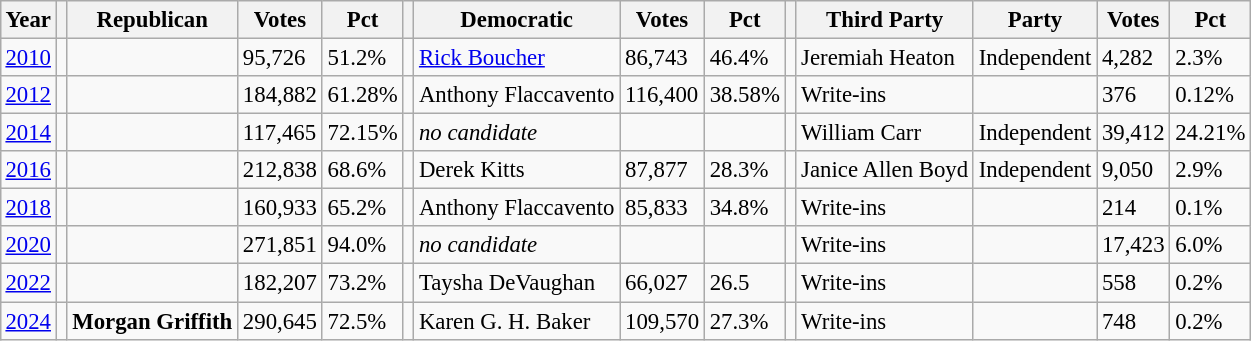<table class="wikitable" style="margin:0.5em ; font-size:95%">
<tr>
<th>Year</th>
<th></th>
<th>Republican</th>
<th>Votes</th>
<th>Pct</th>
<th></th>
<th>Democratic</th>
<th>Votes</th>
<th>Pct</th>
<th></th>
<th>Third Party</th>
<th>Party</th>
<th>Votes</th>
<th>Pct</th>
</tr>
<tr>
<td><a href='#'>2010</a></td>
<td></td>
<td></td>
<td>95,726</td>
<td>51.2%</td>
<td></td>
<td><a href='#'>Rick Boucher</a></td>
<td>86,743</td>
<td>46.4%</td>
<td></td>
<td>Jeremiah Heaton</td>
<td>Independent</td>
<td>4,282</td>
<td>2.3%</td>
</tr>
<tr>
<td><a href='#'>2012</a></td>
<td></td>
<td></td>
<td>184,882</td>
<td>61.28%</td>
<td></td>
<td>Anthony Flaccavento</td>
<td>116,400</td>
<td>38.58%</td>
<td></td>
<td>Write-ins</td>
<td></td>
<td>376</td>
<td>0.12%</td>
</tr>
<tr>
<td><a href='#'>2014</a></td>
<td></td>
<td></td>
<td>117,465</td>
<td>72.15%</td>
<td></td>
<td><em>no candidate</em></td>
<td></td>
<td></td>
<td></td>
<td>William Carr</td>
<td>Independent</td>
<td>39,412</td>
<td>24.21%</td>
</tr>
<tr>
<td><a href='#'>2016</a></td>
<td></td>
<td></td>
<td>212,838</td>
<td>68.6%</td>
<td></td>
<td>Derek Kitts</td>
<td>87,877</td>
<td>28.3%</td>
<td></td>
<td>Janice Allen Boyd</td>
<td>Independent</td>
<td>9,050</td>
<td>2.9%</td>
</tr>
<tr>
<td><a href='#'>2018</a></td>
<td></td>
<td></td>
<td>160,933</td>
<td>65.2%</td>
<td></td>
<td>Anthony Flaccavento</td>
<td>85,833</td>
<td>34.8%</td>
<td></td>
<td>Write-ins</td>
<td></td>
<td>214</td>
<td>0.1%</td>
</tr>
<tr>
<td><a href='#'>2020</a></td>
<td></td>
<td></td>
<td>271,851</td>
<td>94.0%</td>
<td></td>
<td><em>no candidate</em></td>
<td></td>
<td></td>
<td></td>
<td>Write-ins</td>
<td></td>
<td>17,423</td>
<td>6.0%</td>
</tr>
<tr>
<td><a href='#'>2022</a></td>
<td></td>
<td></td>
<td>182,207</td>
<td>73.2%</td>
<td></td>
<td>Taysha DeVaughan</td>
<td>66,027</td>
<td>26.5</td>
<td></td>
<td>Write-ins</td>
<td></td>
<td>558</td>
<td>0.2%</td>
</tr>
<tr>
<td><a href='#'>2024</a></td>
<td></td>
<td><strong>Morgan Griffith</strong></td>
<td>290,645</td>
<td>72.5%</td>
<td></td>
<td>Karen G. H. Baker</td>
<td>109,570</td>
<td>27.3%</td>
<td></td>
<td>Write-ins</td>
<td></td>
<td>748</td>
<td>0.2%</td>
</tr>
</table>
